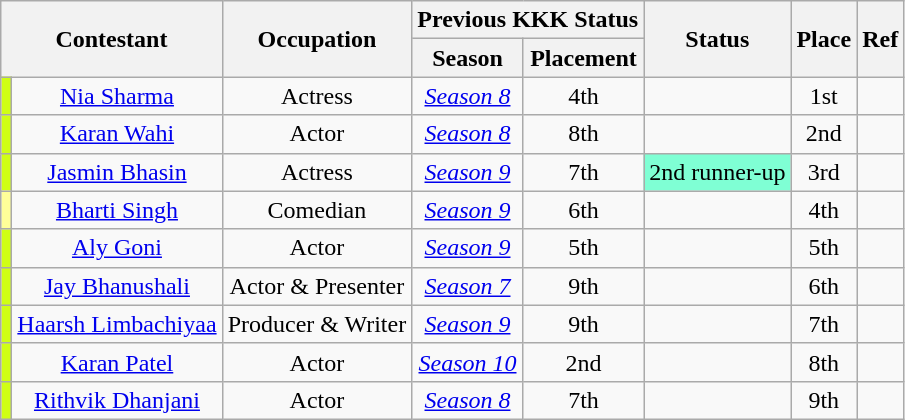<table class="wikitable sortable" style="text-align:center;">
<tr>
<th colspan="2" rowspan="2">Contestant</th>
<th rowspan="2">Occupation</th>
<th colspan="2">Previous KKK Status</th>
<th rowspan="2">Status</th>
<th rowspan="2">Place</th>
<th rowspan="2">Ref</th>
</tr>
<tr>
<th>Season</th>
<th>Placement</th>
</tr>
<tr>
<td style="background:#D0FF14;"></td>
<td><a href='#'>Nia Sharma</a></td>
<td>Actress</td>
<td><em><a href='#'>Season 8</a></em></td>
<td>4th</td>
<td></td>
<td>1st</td>
<td></td>
</tr>
<tr>
<td style="background:#D0FF14;"></td>
<td><a href='#'>Karan Wahi</a></td>
<td>Actor</td>
<td><em><a href='#'>Season 8</a></em></td>
<td>8th</td>
<td></td>
<td>2nd</td>
<td></td>
</tr>
<tr>
<td style="background:#D0FF14;"></td>
<td><a href='#'>Jasmin Bhasin</a></td>
<td>Actress</td>
<td><em><a href='#'>Season 9</a></em></td>
<td>7th</td>
<td bgcolor="#7FFFD4">2nd runner-up</td>
<td>3rd</td>
<td></td>
</tr>
<tr>
<td style="background:#FFFF99;"></td>
<td><a href='#'>Bharti Singh</a></td>
<td>Comedian</td>
<td><em><a href='#'>Season 9</a></em></td>
<td>6th</td>
<td></td>
<td>4th</td>
<td></td>
</tr>
<tr>
<td style="background:#D0FF14;"></td>
<td><a href='#'>Aly Goni</a></td>
<td>Actor</td>
<td><em><a href='#'>Season 9</a></em></td>
<td>5th</td>
<td></td>
<td>5th</td>
<td></td>
</tr>
<tr>
<td style="background:#D0FF14;"></td>
<td><a href='#'>Jay Bhanushali</a></td>
<td>Actor & Presenter</td>
<td><em><a href='#'>Season 7</a></em></td>
<td>9th</td>
<td></td>
<td>6th</td>
<td></td>
</tr>
<tr>
<td style="background:#D0FF14;"></td>
<td><a href='#'>Haarsh Limbachiyaa</a></td>
<td>Producer & Writer</td>
<td><em><a href='#'>Season 9</a></em></td>
<td>9th</td>
<td></td>
<td>7th</td>
<td></td>
</tr>
<tr>
<td style="background:#D0FF14;"></td>
<td><a href='#'>Karan Patel</a></td>
<td>Actor</td>
<td><em><a href='#'>Season 10</a></em></td>
<td>2nd</td>
<td></td>
<td>8th</td>
<td></td>
</tr>
<tr>
<td style="background:#D0FF14;"></td>
<td><a href='#'>Rithvik Dhanjani</a></td>
<td>Actor</td>
<td><em><a href='#'>Season 8</a></em></td>
<td>7th</td>
<td></td>
<td>9th</td>
<td></td>
</tr>
</table>
